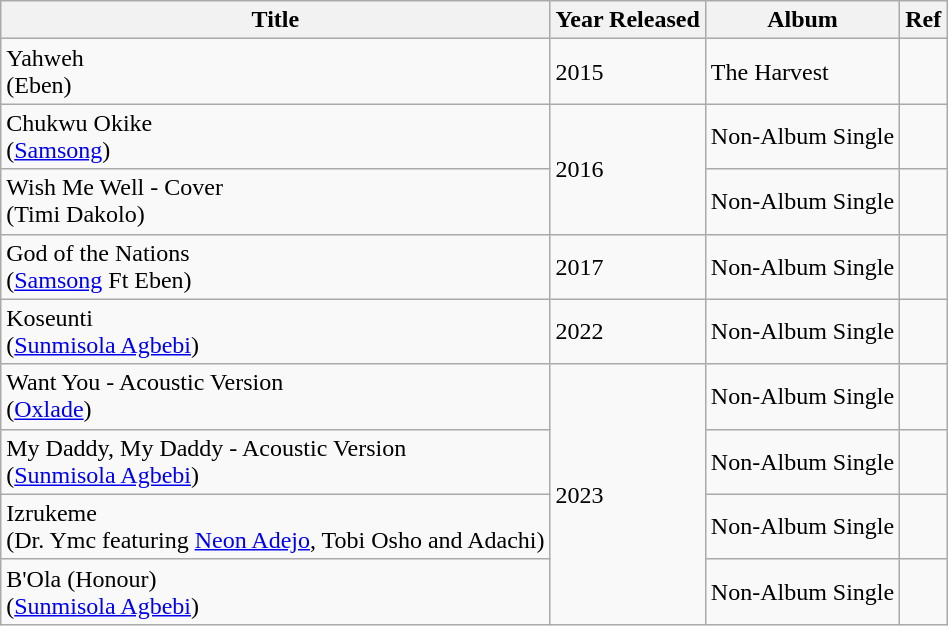<table class="wikitable">
<tr>
<th>Title</th>
<th>Year Released</th>
<th>Album</th>
<th>Ref</th>
</tr>
<tr>
<td>Yahweh<br>(Eben)</td>
<td>2015</td>
<td>The Harvest</td>
<td></td>
</tr>
<tr>
<td>Chukwu Okike<br>(<a href='#'>Samsong</a>)</td>
<td rowspan="2">2016</td>
<td>Non-Album Single</td>
<td></td>
</tr>
<tr>
<td>Wish Me Well - Cover<br>(Timi Dakolo)</td>
<td>Non-Album Single</td>
<td></td>
</tr>
<tr>
<td>God of the Nations<br>(<a href='#'>Samsong</a> Ft Eben)</td>
<td>2017</td>
<td>Non-Album Single</td>
<td></td>
</tr>
<tr>
<td>Koseunti<br>(<a href='#'>Sunmisola Agbebi</a>)</td>
<td>2022</td>
<td>Non-Album Single</td>
<td></td>
</tr>
<tr>
<td>Want You - Acoustic Version<br>(<a href='#'>Oxlade</a>)</td>
<td rowspan="4">2023</td>
<td>Non-Album Single</td>
<td></td>
</tr>
<tr>
<td>My Daddy, My Daddy - Acoustic Version<br>(<a href='#'>Sunmisola Agbebi</a>)</td>
<td>Non-Album Single</td>
<td></td>
</tr>
<tr>
<td>Izrukeme<br>(Dr. Ymc featuring <a href='#'>Neon Adejo</a>, Tobi Osho and Adachi)</td>
<td>Non-Album Single</td>
<td></td>
</tr>
<tr>
<td>B'Ola (Honour)<br>(<a href='#'>Sunmisola Agbebi</a>)</td>
<td>Non-Album Single</td>
<td></td>
</tr>
</table>
